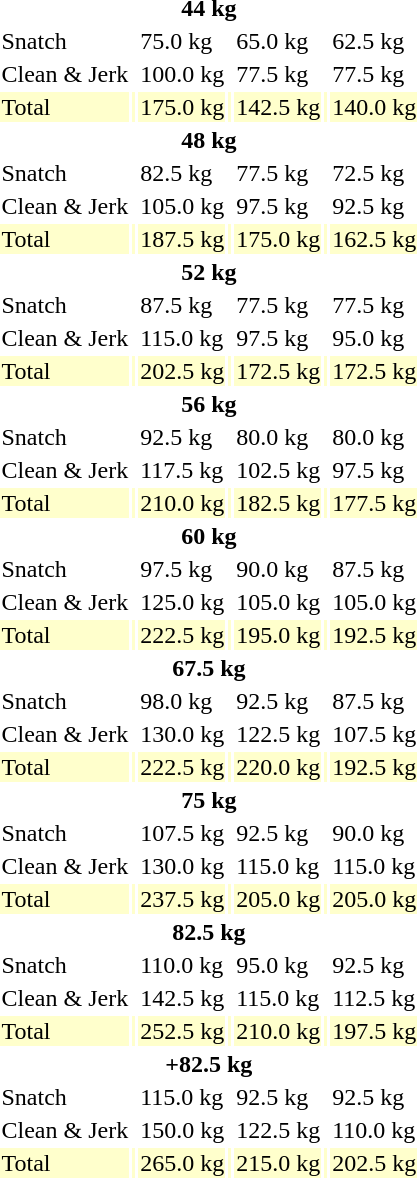<table>
<tr>
<th colspan=7>44 kg</th>
</tr>
<tr>
<td>Snatch</td>
<td></td>
<td>75.0 kg<br></td>
<td></td>
<td>65.0 kg</td>
<td></td>
<td>62.5 kg</td>
</tr>
<tr>
<td>Clean & Jerk</td>
<td></td>
<td>100.0 kg<br></td>
<td></td>
<td>77.5 kg</td>
<td></td>
<td>77.5 kg</td>
</tr>
<tr bgcolor=ffffcc>
<td>Total</td>
<td></td>
<td>175.0 kg<br></td>
<td></td>
<td>142.5 kg</td>
<td></td>
<td>140.0 kg</td>
</tr>
<tr>
<th colspan=7>48 kg</th>
</tr>
<tr>
<td>Snatch</td>
<td></td>
<td>82.5 kg<br></td>
<td></td>
<td>77.5 kg</td>
<td></td>
<td>72.5 kg</td>
</tr>
<tr>
<td>Clean & Jerk</td>
<td></td>
<td>105.0 kg<br></td>
<td></td>
<td>97.5 kg</td>
<td></td>
<td>92.5 kg</td>
</tr>
<tr bgcolor=ffffcc>
<td>Total</td>
<td></td>
<td>187.5 kg<br></td>
<td></td>
<td>175.0 kg</td>
<td></td>
<td>162.5 kg</td>
</tr>
<tr>
<th colspan=7>52 kg</th>
</tr>
<tr>
<td>Snatch</td>
<td></td>
<td>87.5 kg<br></td>
<td></td>
<td>77.5 kg</td>
<td></td>
<td>77.5 kg</td>
</tr>
<tr>
<td>Clean & Jerk</td>
<td></td>
<td>115.0 kg<br></td>
<td></td>
<td>97.5 kg</td>
<td></td>
<td>95.0 kg</td>
</tr>
<tr bgcolor=ffffcc>
<td>Total</td>
<td></td>
<td>202.5 kg<br></td>
<td></td>
<td>172.5 kg</td>
<td></td>
<td>172.5 kg</td>
</tr>
<tr>
<th colspan=7>56 kg</th>
</tr>
<tr>
<td>Snatch</td>
<td></td>
<td>92.5 kg<br></td>
<td></td>
<td>80.0 kg</td>
<td></td>
<td>80.0 kg</td>
</tr>
<tr>
<td>Clean & Jerk</td>
<td></td>
<td>117.5 kg<br></td>
<td></td>
<td>102.5 kg</td>
<td></td>
<td>97.5 kg</td>
</tr>
<tr bgcolor=ffffcc>
<td>Total</td>
<td></td>
<td>210.0 kg<br></td>
<td></td>
<td>182.5 kg</td>
<td></td>
<td>177.5 kg</td>
</tr>
<tr>
<th colspan=7>60 kg</th>
</tr>
<tr>
<td>Snatch</td>
<td></td>
<td>97.5 kg<br></td>
<td></td>
<td>90.0 kg</td>
<td></td>
<td>87.5 kg</td>
</tr>
<tr>
<td>Clean & Jerk</td>
<td></td>
<td>125.0 kg<br></td>
<td></td>
<td>105.0 kg</td>
<td></td>
<td>105.0 kg</td>
</tr>
<tr bgcolor=ffffcc>
<td>Total</td>
<td></td>
<td>222.5 kg<br></td>
<td></td>
<td>195.0 kg</td>
<td></td>
<td>192.5 kg</td>
</tr>
<tr>
<th colspan=7>67.5 kg</th>
</tr>
<tr>
<td>Snatch</td>
<td></td>
<td>98.0 kg<br></td>
<td></td>
<td>92.5 kg</td>
<td></td>
<td>87.5 kg</td>
</tr>
<tr>
<td>Clean & Jerk</td>
<td></td>
<td>130.0 kg<br></td>
<td></td>
<td>122.5 kg</td>
<td></td>
<td>107.5 kg</td>
</tr>
<tr bgcolor=ffffcc>
<td>Total</td>
<td></td>
<td>222.5 kg<br></td>
<td></td>
<td>220.0 kg</td>
<td></td>
<td>192.5 kg</td>
</tr>
<tr>
<th colspan=7>75 kg</th>
</tr>
<tr>
<td>Snatch</td>
<td></td>
<td>107.5 kg<br></td>
<td></td>
<td>92.5 kg</td>
<td></td>
<td>90.0 kg</td>
</tr>
<tr>
<td>Clean & Jerk</td>
<td></td>
<td>130.0 kg</td>
<td></td>
<td>115.0 kg</td>
<td></td>
<td>115.0 kg</td>
</tr>
<tr bgcolor=ffffcc>
<td>Total</td>
<td></td>
<td>237.5 kg</td>
<td></td>
<td>205.0 kg</td>
<td></td>
<td>205.0 kg</td>
</tr>
<tr>
<th colspan=7>82.5 kg</th>
</tr>
<tr>
<td>Snatch</td>
<td></td>
<td>110.0 kg<br></td>
<td></td>
<td>95.0 kg</td>
<td></td>
<td>92.5 kg</td>
</tr>
<tr>
<td>Clean & Jerk</td>
<td></td>
<td>142.5 kg<br></td>
<td></td>
<td>115.0 kg</td>
<td></td>
<td>112.5 kg</td>
</tr>
<tr bgcolor=ffffcc>
<td>Total</td>
<td></td>
<td>252.5 kg<br></td>
<td></td>
<td>210.0 kg</td>
<td></td>
<td>197.5 kg</td>
</tr>
<tr>
<th colspan=7>+82.5 kg</th>
</tr>
<tr>
<td>Snatch</td>
<td></td>
<td>115.0 kg<br></td>
<td></td>
<td>92.5 kg</td>
<td></td>
<td>92.5 kg</td>
</tr>
<tr>
<td>Clean & Jerk</td>
<td></td>
<td>150.0 kg<br></td>
<td></td>
<td>122.5 kg</td>
<td></td>
<td>110.0 kg</td>
</tr>
<tr bgcolor=ffffcc>
<td>Total</td>
<td></td>
<td>265.0 kg<br></td>
<td></td>
<td>215.0 kg</td>
<td></td>
<td>202.5 kg</td>
</tr>
</table>
